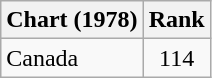<table class="wikitable">
<tr>
<th align="left">Chart (1978)</th>
<th style="text-align:center;">Rank</th>
</tr>
<tr>
<td>Canada </td>
<td style="text-align:center;">114</td>
</tr>
</table>
